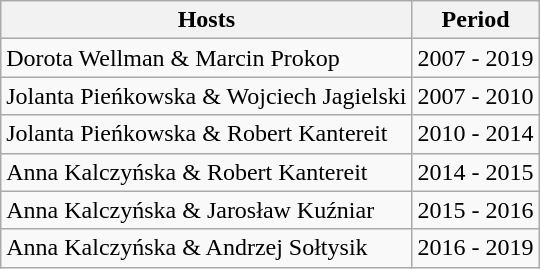<table class="wikitable">
<tr>
<th>Hosts</th>
<th>Period</th>
</tr>
<tr>
<td>Dorota Wellman & Marcin Prokop</td>
<td>2007 - 2019</td>
</tr>
<tr>
<td>Jolanta Pieńkowska & Wojciech Jagielski</td>
<td>2007 - 2010</td>
</tr>
<tr>
<td>Jolanta Pieńkowska & Robert Kantereit</td>
<td>2010 - 2014</td>
</tr>
<tr>
<td>Anna Kalczyńska & Robert Kantereit</td>
<td>2014 - 2015</td>
</tr>
<tr>
<td>Anna Kalczyńska & Jarosław Kuźniar</td>
<td>2015 - 2016</td>
</tr>
<tr>
<td>Anna Kalczyńska & Andrzej Sołtysik</td>
<td>2016 - 2019</td>
</tr>
</table>
